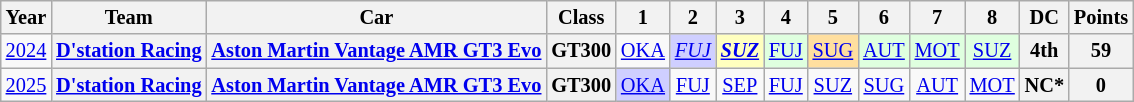<table class="wikitable" style="text-align:center; font-size:85%">
<tr>
<th>Year</th>
<th>Team</th>
<th>Car</th>
<th>Class</th>
<th>1</th>
<th>2</th>
<th>3</th>
<th>4</th>
<th>5</th>
<th>6</th>
<th>7</th>
<th>8</th>
<th>DC</th>
<th>Points</th>
</tr>
<tr>
<td><a href='#'>2024</a></td>
<th><a href='#'>D'station Racing</a></th>
<th><a href='#'>Aston Martin Vantage AMR GT3 Evo</a></th>
<th>GT300</th>
<td><a href='#'>OKA</a></td>
<td style="background:#CFCFFF;"><em><a href='#'>FUJ</a></em><br></td>
<td style="background:#FFFFBF;"><strong><em><a href='#'>SUZ</a></em></strong><br></td>
<td style="background:#DFFFDF;"><a href='#'>FUJ</a><br></td>
<td style="background:#FFDF9F;"><a href='#'>SUG</a><br></td>
<td style="background:#DFFFDF;"><a href='#'>AUT</a><br></td>
<td style="background:#DFFFDF;"><a href='#'>MOT</a><br></td>
<td style="background:#DFFFDF;"><a href='#'>SUZ</a><br></td>
<th>4th</th>
<th>59</th>
</tr>
<tr>
<td><a href='#'>2025</a></td>
<th><a href='#'>D'station Racing</a></th>
<th><a href='#'>Aston Martin Vantage AMR GT3 Evo</a></th>
<th>GT300</th>
<td style="background:#CFCFFF;"><a href='#'>OKA</a><br></td>
<td style="background:#;"><a href='#'>FUJ</a><br></td>
<td style="background:#;"><a href='#'>SEP</a><br></td>
<td style="background:#;"><a href='#'>FUJ</a><br></td>
<td style="background:#;"><a href='#'>SUZ</a><br></td>
<td style="background:#;"><a href='#'>SUG</a><br></td>
<td style="background:#;"><a href='#'>AUT</a><br></td>
<td style="background:#;"><a href='#'>MOT</a><br></td>
<th>NC*</th>
<th>0</th>
</tr>
</table>
